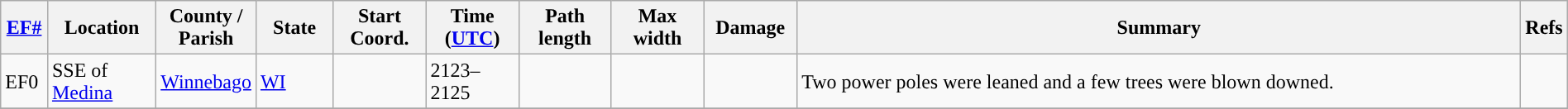<table class="wikitable sortable" style="width:100%;">
<tr>
<th scope="col" width="3%" align="center"><a href='#'>EF#</a></th>
<th scope="col" width="7%" align="center" class="unsortable">Location</th>
<th scope="col" width="6%" align="center" class="unsortable">County / Parish</th>
<th scope="col" width="5%" align="center">State</th>
<th scope="col" width="6%" align="center">Start Coord.</th>
<th scope="col" width="6%" align="center">Time (<a href='#'>UTC</a>)</th>
<th scope="col" width="6%" align="center">Path length</th>
<th scope="col" width="6%" align="center">Max width</th>
<th scope="col" width="6%" align="center">Damage</th>
<th scope="col" width="48%" class="unsortable" align="center">Summary</th>
<th scope="col" width="48%" class="unsortable" align="center">Refs</th>
</tr>
<tr>
<td>EF0</td>
<td>SSE of <a href='#'>Medina</a></td>
<td><a href='#'>Winnebago</a></td>
<td><a href='#'>WI</a></td>
<td></td>
<td>2123–2125</td>
<td></td>
<td></td>
<td></td>
<td>Two power poles were leaned and a few trees were blown downed.</td>
<td></td>
</tr>
<tr>
</tr>
</table>
